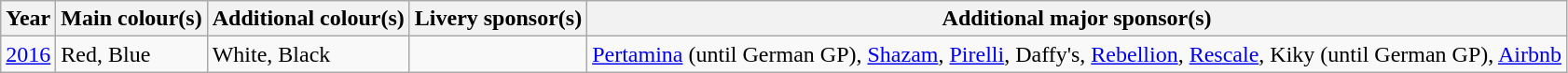<table class="wikitable">
<tr>
<th>Year</th>
<th>Main colour(s)</th>
<th>Additional colour(s)</th>
<th>Livery sponsor(s)</th>
<th>Additional major sponsor(s)</th>
</tr>
<tr>
<td><a href='#'>2016</a></td>
<td>Red, Blue</td>
<td>White, Black</td>
<td></td>
<td><a href='#'>Pertamina</a> (until German GP), <a href='#'>Shazam</a>, <a href='#'>Pirelli</a>, Daffy's, <a href='#'>Rebellion</a>, <a href='#'>Rescale</a>, Kiky (until German GP), <a href='#'>Airbnb</a></td>
</tr>
</table>
